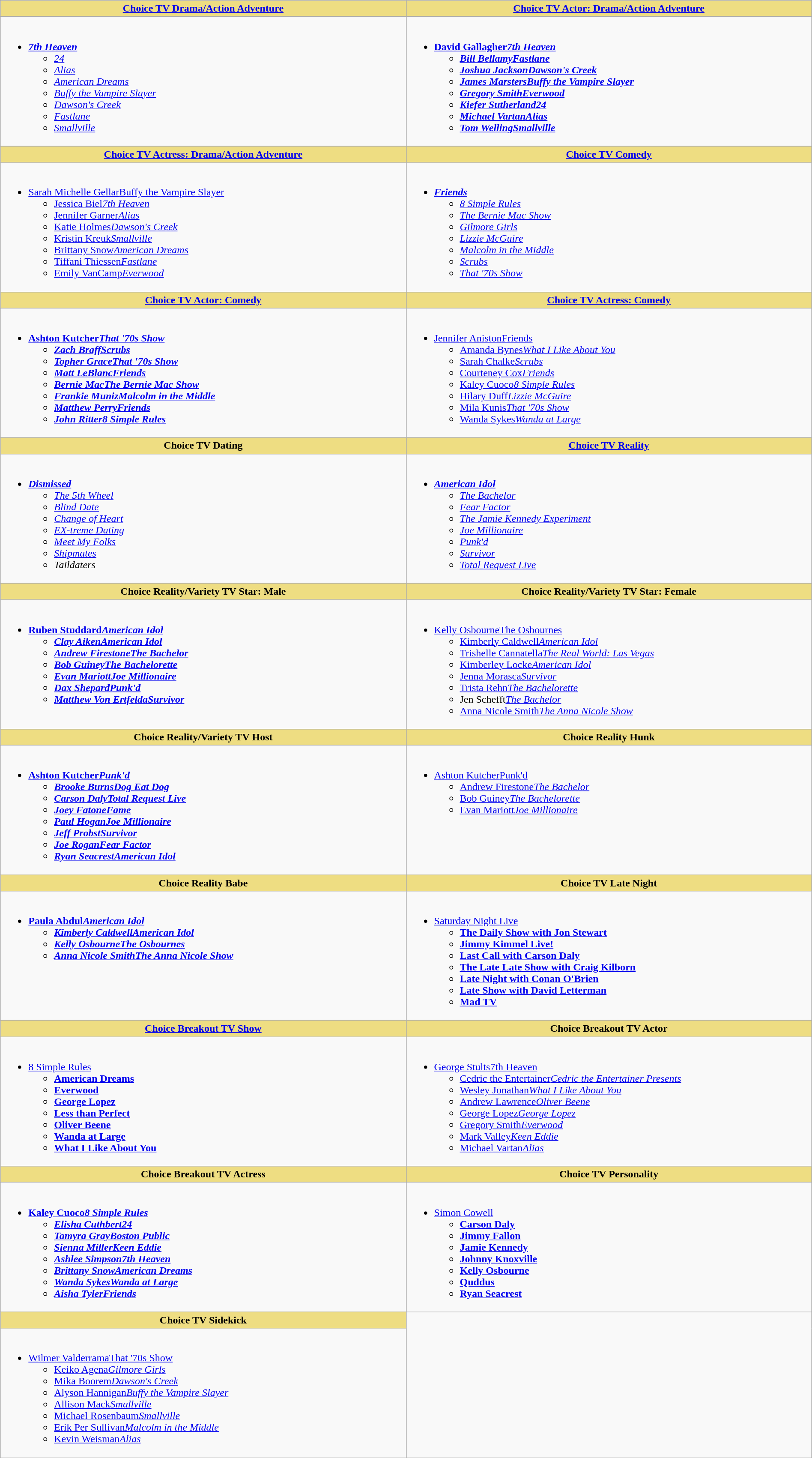<table class="wikitable" style="width:100%">
<tr>
<th style="background:#EEDD82; width:50%"><a href='#'>Choice TV Drama/Action Adventure</a></th>
<th style="background:#EEDD82; width:50%"><a href='#'>Choice TV Actor: Drama/Action Adventure</a></th>
</tr>
<tr>
<td valign="top"><br><ul><li><strong><em><a href='#'>7th Heaven</a></em></strong><ul><li><em><a href='#'>24</a></em></li><li><em><a href='#'>Alias</a></em></li><li><em><a href='#'>American Dreams</a></em></li><li><em><a href='#'>Buffy the Vampire Slayer</a></em></li><li><em><a href='#'>Dawson's Creek</a></em></li><li><em><a href='#'>Fastlane</a></em></li><li><em><a href='#'>Smallville</a></em></li></ul></li></ul></td>
<td valign="top"><br><ul><li><strong><a href='#'>David Gallagher</a><em><a href='#'>7th Heaven</a><strong><em><ul><li><a href='#'>Bill Bellamy</a></em><a href='#'>Fastlane</a><em></li><li><a href='#'>Joshua Jackson</a></em><a href='#'>Dawson's Creek</a><em></li><li><a href='#'>James Marsters</a></em><a href='#'>Buffy the Vampire Slayer</a><em></li><li><a href='#'>Gregory Smith</a></em><a href='#'>Everwood</a><em></li><li><a href='#'>Kiefer Sutherland</a></em><a href='#'>24</a><em></li><li><a href='#'>Michael Vartan</a></em><a href='#'>Alias</a><em></li><li><a href='#'>Tom Welling</a></em><a href='#'>Smallville</a><em></li></ul></li></ul></td>
</tr>
<tr>
<th style="background:#EEDD82; width:50%"><a href='#'>Choice TV Actress: Drama/Action Adventure</a></th>
<th style="background:#EEDD82; width:50%"><a href='#'>Choice TV Comedy</a></th>
</tr>
<tr>
<td valign="top"><br><ul><li></strong><a href='#'>Sarah Michelle Gellar</a></em><a href='#'>Buffy the Vampire Slayer</a></em></strong><ul><li><a href='#'>Jessica Biel</a><em><a href='#'>7th Heaven</a></em></li><li><a href='#'>Jennifer Garner</a><em><a href='#'>Alias</a></em></li><li><a href='#'>Katie Holmes</a><em><a href='#'>Dawson's Creek</a></em></li><li><a href='#'>Kristin Kreuk</a><em><a href='#'>Smallville</a></em></li><li><a href='#'>Brittany Snow</a><em><a href='#'>American Dreams</a></em></li><li><a href='#'>Tiffani Thiessen</a><em><a href='#'>Fastlane</a></em></li><li><a href='#'>Emily VanCamp</a><em><a href='#'>Everwood</a></em></li></ul></li></ul></td>
<td valign="top"><br><ul><li><strong><em><a href='#'>Friends</a></em></strong><ul><li><em><a href='#'>8 Simple Rules</a></em></li><li><em><a href='#'>The Bernie Mac Show</a></em></li><li><em><a href='#'>Gilmore Girls</a></em></li><li><em><a href='#'>Lizzie McGuire</a></em></li><li><em><a href='#'>Malcolm in the Middle</a></em></li><li><em><a href='#'>Scrubs</a></em></li><li><em><a href='#'>That '70s Show</a></em></li></ul></li></ul></td>
</tr>
<tr>
<th style="background:#EEDD82; width:50%"><a href='#'>Choice TV Actor: Comedy</a></th>
<th style="background:#EEDD82; width:50%"><a href='#'>Choice TV Actress: Comedy</a></th>
</tr>
<tr>
<td valign="top"><br><ul><li><strong><a href='#'>Ashton Kutcher</a><em><a href='#'>That '70s Show</a><strong><em><ul><li><a href='#'>Zach Braff</a></em><a href='#'>Scrubs</a><em></li><li><a href='#'>Topher Grace</a></em><a href='#'>That '70s Show</a><em></li><li><a href='#'>Matt LeBlanc</a></em><a href='#'>Friends</a><em></li><li><a href='#'>Bernie Mac</a></em><a href='#'>The Bernie Mac Show</a><em></li><li><a href='#'>Frankie Muniz</a></em><a href='#'>Malcolm in the Middle</a><em></li><li><a href='#'>Matthew Perry</a></em><a href='#'>Friends</a><em></li><li><a href='#'>John Ritter</a></em><a href='#'>8 Simple Rules</a><em></li></ul></li></ul></td>
<td valign="top"><br><ul><li></strong><a href='#'>Jennifer Aniston</a></em><a href='#'>Friends</a></em></strong><ul><li><a href='#'>Amanda Bynes</a><em><a href='#'>What I Like About You</a></em></li><li><a href='#'>Sarah Chalke</a><em><a href='#'>Scrubs</a></em></li><li><a href='#'>Courteney Cox</a><em><a href='#'>Friends</a></em></li><li><a href='#'>Kaley Cuoco</a><em><a href='#'>8 Simple Rules</a></em></li><li><a href='#'>Hilary Duff</a><em><a href='#'>Lizzie McGuire</a></em></li><li><a href='#'>Mila Kunis</a><em><a href='#'>That '70s Show</a></em></li><li><a href='#'>Wanda Sykes</a><em><a href='#'>Wanda at Large</a></em></li></ul></li></ul></td>
</tr>
<tr>
<th style="background:#EEDD82; width:50%">Choice TV Dating</th>
<th style="background:#EEDD82; width:50%"><a href='#'>Choice TV Reality</a></th>
</tr>
<tr>
<td valign="top"><br><ul><li><strong><em><a href='#'>Dismissed</a></em></strong><ul><li><em><a href='#'>The 5th Wheel</a></em></li><li><em><a href='#'>Blind Date</a></em></li><li><em><a href='#'>Change of Heart</a></em></li><li><em><a href='#'>EX-treme Dating</a></em></li><li><em><a href='#'>Meet My Folks</a></em></li><li><em><a href='#'>Shipmates</a></em></li><li><em>Taildaters</em></li></ul></li></ul></td>
<td valign="top"><br><ul><li><strong><em><a href='#'>American Idol</a></em></strong><ul><li><em><a href='#'>The Bachelor</a></em></li><li><em><a href='#'>Fear Factor</a></em></li><li><em><a href='#'>The Jamie Kennedy Experiment</a></em></li><li><em><a href='#'>Joe Millionaire</a></em></li><li><em><a href='#'>Punk'd</a></em></li><li><em><a href='#'>Survivor</a></em></li><li><em><a href='#'>Total Request Live</a></em></li></ul></li></ul></td>
</tr>
<tr>
<th style="background:#EEDD82; width:50%">Choice Reality/Variety TV Star: Male</th>
<th style="background:#EEDD82; width:50%">Choice Reality/Variety TV Star: Female</th>
</tr>
<tr>
<td valign="top"><br><ul><li><strong><a href='#'>Ruben Studdard</a><em><a href='#'>American Idol</a><strong><em><ul><li><a href='#'>Clay Aiken</a></em><a href='#'>American Idol</a><em></li><li><a href='#'>Andrew Firestone</a></em><a href='#'>The Bachelor</a><em></li><li><a href='#'>Bob Guiney</a></em><a href='#'>The Bachelorette</a><em></li><li><a href='#'>Evan Mariott</a></em><a href='#'>Joe Millionaire</a><em></li><li><a href='#'>Dax Shepard</a></em><a href='#'>Punk'd</a><em></li><li><a href='#'>Matthew Von Ertfelda</a></em><a href='#'>Survivor</a><em></li></ul></li></ul></td>
<td valign="top"><br><ul><li></strong><a href='#'>Kelly Osbourne</a></em><a href='#'>The Osbournes</a></em></strong><ul><li><a href='#'>Kimberly Caldwell</a><em><a href='#'>American Idol</a></em></li><li><a href='#'>Trishelle Cannatella</a><em><a href='#'>The Real World: Las Vegas</a></em></li><li><a href='#'>Kimberley Locke</a><em><a href='#'>American Idol</a></em></li><li><a href='#'>Jenna Morasca</a><em><a href='#'>Survivor</a></em></li><li><a href='#'>Trista Rehn</a><em><a href='#'>The Bachelorette</a></em></li><li>Jen Schefft<em><a href='#'>The Bachelor</a></em></li><li><a href='#'>Anna Nicole Smith</a><em><a href='#'>The Anna Nicole Show</a></em></li></ul></li></ul></td>
</tr>
<tr>
<th style="background:#EEDD82; width:50%">Choice Reality/Variety TV Host</th>
<th style="background:#EEDD82; width:50%">Choice Reality Hunk</th>
</tr>
<tr>
<td valign="top"><br><ul><li><strong><a href='#'>Ashton Kutcher</a><em><a href='#'>Punk'd</a><strong><em><ul><li><a href='#'>Brooke Burns</a></em><a href='#'>Dog Eat Dog</a><em></li><li><a href='#'>Carson Daly</a></em><a href='#'>Total Request Live</a><em></li><li><a href='#'>Joey Fatone</a></em><a href='#'>Fame</a><em></li><li><a href='#'>Paul Hogan</a></em><a href='#'>Joe Millionaire</a><em></li><li><a href='#'>Jeff Probst</a></em><a href='#'>Survivor</a><em></li><li><a href='#'>Joe Rogan</a></em><a href='#'>Fear Factor</a><em></li><li><a href='#'>Ryan Seacrest</a></em><a href='#'>American Idol</a><em></li></ul></li></ul></td>
<td valign="top"><br><ul><li></strong><a href='#'>Ashton Kutcher</a></em><a href='#'>Punk'd</a></em></strong><ul><li><a href='#'>Andrew Firestone</a><em><a href='#'>The Bachelor</a></em></li><li><a href='#'>Bob Guiney</a><em><a href='#'>The Bachelorette</a></em></li><li><a href='#'>Evan Mariott</a><em><a href='#'>Joe Millionaire</a></em></li></ul></li></ul></td>
</tr>
<tr>
<th style="background:#EEDD82; width:50%">Choice Reality Babe</th>
<th style="background:#EEDD82; width:50%">Choice TV Late Night</th>
</tr>
<tr>
<td valign="top"><br><ul><li><strong><a href='#'>Paula Abdul</a><em><a href='#'>American Idol</a><strong><em><ul><li><a href='#'>Kimberly Caldwell</a></em><a href='#'>American Idol</a><em></li><li><a href='#'>Kelly Osbourne</a></em><a href='#'>The Osbournes</a><em></li><li><a href='#'>Anna Nicole Smith</a></em><a href='#'>The Anna Nicole Show</a><em></li></ul></li></ul></td>
<td valign="top"><br><ul><li></em></strong><a href='#'>Saturday Night Live</a><strong><em><ul><li></em><a href='#'>The Daily Show with Jon Stewart</a><em></li><li></em><a href='#'>Jimmy Kimmel Live!</a><em></li><li></em><a href='#'>Last Call with Carson Daly</a><em></li><li></em><a href='#'>The Late Late Show with Craig Kilborn</a><em></li><li></em><a href='#'>Late Night with Conan O'Brien</a><em></li><li></em><a href='#'>Late Show with David Letterman</a><em></li><li></em><a href='#'>Mad TV</a><em></li></ul></li></ul></td>
</tr>
<tr>
<th style="background:#EEDD82; width:50%"><a href='#'>Choice Breakout TV Show</a></th>
<th style="background:#EEDD82; width:50%">Choice Breakout TV Actor</th>
</tr>
<tr>
<td valign="top"><br><ul><li></em></strong><a href='#'>8 Simple Rules</a><strong><em><ul><li></em><a href='#'>American Dreams</a><em></li><li></em><a href='#'>Everwood</a><em></li><li></em><a href='#'>George Lopez</a><em></li><li></em><a href='#'>Less than Perfect</a><em></li><li></em><a href='#'>Oliver Beene</a><em></li><li></em><a href='#'>Wanda at Large</a><em></li><li></em><a href='#'>What I Like About You</a><em></li></ul></li></ul></td>
<td valign="top"><br><ul><li></strong><a href='#'>George Stults</a></em><a href='#'>7th Heaven</a></em></strong><ul><li><a href='#'>Cedric the Entertainer</a><em><a href='#'>Cedric the Entertainer Presents</a></em></li><li><a href='#'>Wesley Jonathan</a><em><a href='#'>What I Like About You</a></em></li><li><a href='#'>Andrew Lawrence</a><em><a href='#'>Oliver Beene</a></em></li><li><a href='#'>George Lopez</a><em><a href='#'>George Lopez</a></em></li><li><a href='#'>Gregory Smith</a><em><a href='#'>Everwood</a></em></li><li><a href='#'>Mark Valley</a><em><a href='#'>Keen Eddie</a></em></li><li><a href='#'>Michael Vartan</a><em><a href='#'>Alias</a></em></li></ul></li></ul></td>
</tr>
<tr>
<th style="background:#EEDD82; width:50%">Choice Breakout TV Actress</th>
<th style="background:#EEDD82; width:50%">Choice TV Personality</th>
</tr>
<tr>
<td valign="top"><br><ul><li><strong><a href='#'>Kaley Cuoco</a><em><a href='#'>8 Simple Rules</a><strong><em><ul><li><a href='#'>Elisha Cuthbert</a></em><a href='#'>24</a><em></li><li><a href='#'>Tamyra Gray</a></em><a href='#'>Boston Public</a><em></li><li><a href='#'>Sienna Miller</a></em><a href='#'>Keen Eddie</a><em></li><li><a href='#'>Ashlee Simpson</a></em><a href='#'>7th Heaven</a><em></li><li><a href='#'>Brittany Snow</a></em><a href='#'>American Dreams</a><em></li><li><a href='#'>Wanda Sykes</a></em><a href='#'>Wanda at Large</a><em></li><li><a href='#'>Aisha Tyler</a></em><a href='#'>Friends</a><em></li></ul></li></ul></td>
<td valign="top"><br><ul><li></strong><a href='#'>Simon Cowell</a><strong><ul><li><a href='#'>Carson Daly</a></li><li><a href='#'>Jimmy Fallon</a></li><li><a href='#'>Jamie Kennedy</a></li><li><a href='#'>Johnny Knoxville</a></li><li><a href='#'>Kelly Osbourne</a></li><li><a href='#'>Quddus</a></li><li><a href='#'>Ryan Seacrest</a></li></ul></li></ul></td>
</tr>
<tr>
<th style="background:#EEDD82;">Choice TV Sidekick</th>
</tr>
<tr>
<td valign="top"><br><ul><li></strong><a href='#'>Wilmer Valderrama</a></em><a href='#'>That '70s Show</a></em></strong><ul><li><a href='#'>Keiko Agena</a><em><a href='#'>Gilmore Girls</a></em></li><li><a href='#'>Mika Boorem</a><em><a href='#'>Dawson's Creek</a></em></li><li><a href='#'>Alyson Hannigan</a><em><a href='#'>Buffy the Vampire Slayer</a></em></li><li><a href='#'>Allison Mack</a><em><a href='#'>Smallville</a></em></li><li><a href='#'>Michael Rosenbaum</a><em><a href='#'>Smallville</a></em></li><li><a href='#'>Erik Per Sullivan</a><em><a href='#'>Malcolm in the Middle</a></em></li><li><a href='#'>Kevin Weisman</a><em><a href='#'>Alias</a></em></li></ul></li></ul></td>
</tr>
</table>
